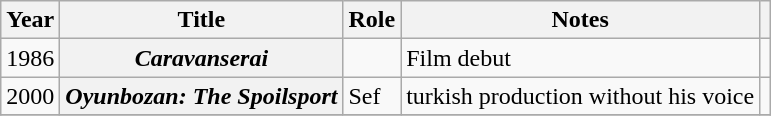<table class="wikitable plainrowheaders sortable" style="margin-right: 0;">
<tr>
<th scope="col">Year</th>
<th scope="col">Title</th>
<th scope="col">Role</th>
<th scope="col" class="unsortable">Notes</th>
<th scope="col" class="unsortable"></th>
</tr>
<tr>
<td>1986</td>
<th scope="row"><em>Caravanserai</em></th>
<td></td>
<td>Film debut</td>
<td></td>
</tr>
<tr>
<td>2000</td>
<th scope="row"><em>Oyunbozan: The Spoilsport</em></th>
<td>Sef</td>
<td>turkish production without his voice</td>
<td></td>
</tr>
<tr>
</tr>
</table>
